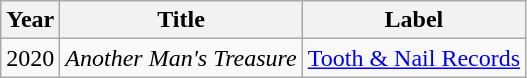<table class="wikitable">
<tr>
<th>Year</th>
<th>Title</th>
<th>Label</th>
</tr>
<tr>
<td>2020</td>
<td><em>Another Man's Treasure</em></td>
<td><a href='#'>Tooth & Nail Records</a></td>
</tr>
</table>
